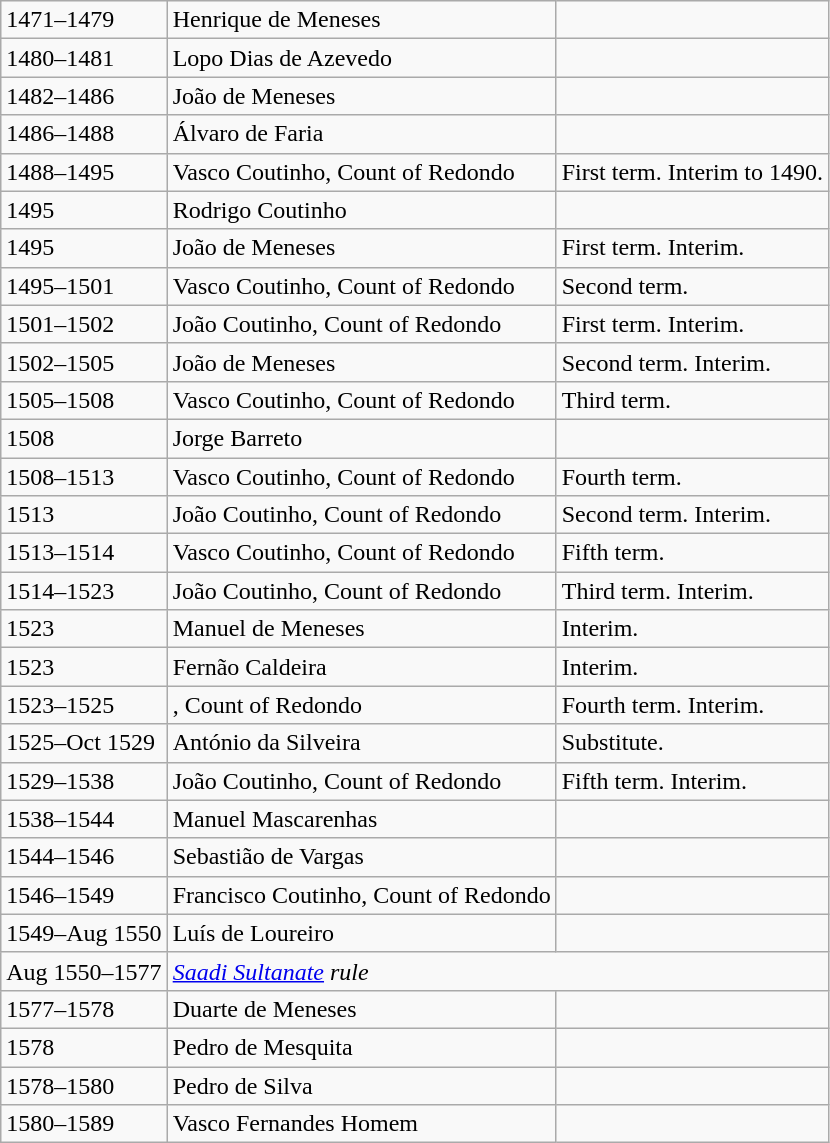<table class="wikitable">
<tr>
<td>1471–1479</td>
<td>Henrique de Meneses</td>
<td></td>
</tr>
<tr>
<td>1480–1481</td>
<td>Lopo Dias de Azevedo</td>
<td></td>
</tr>
<tr>
<td>1482–1486</td>
<td>João de Meneses</td>
<td></td>
</tr>
<tr>
<td>1486–1488</td>
<td>Álvaro de Faria</td>
<td></td>
</tr>
<tr>
<td>1488–1495</td>
<td>Vasco Coutinho, Count of Redondo</td>
<td>First term. Interim to 1490.</td>
</tr>
<tr>
<td>1495</td>
<td>Rodrigo Coutinho</td>
<td></td>
</tr>
<tr>
<td>1495</td>
<td>João de Meneses</td>
<td>First term. Interim.</td>
</tr>
<tr>
<td>1495–1501</td>
<td>Vasco Coutinho, Count of Redondo</td>
<td>Second term.</td>
</tr>
<tr>
<td>1501–1502</td>
<td>João Coutinho, Count of Redondo</td>
<td>First term. Interim.</td>
</tr>
<tr>
<td>1502–1505</td>
<td>João de Meneses</td>
<td>Second term. Interim.</td>
</tr>
<tr>
<td>1505–1508</td>
<td>Vasco Coutinho, Count of Redondo</td>
<td>Third term.</td>
</tr>
<tr>
<td>1508                </td>
<td>Jorge Barreto</td>
<td></td>
</tr>
<tr>
<td>1508–1513</td>
<td>Vasco Coutinho, Count of Redondo</td>
<td>Fourth term.</td>
</tr>
<tr>
<td>1513</td>
<td>João Coutinho, Count of Redondo</td>
<td>Second term. Interim.</td>
</tr>
<tr>
<td>1513–1514</td>
<td>Vasco Coutinho, Count of Redondo</td>
<td>Fifth term.</td>
</tr>
<tr>
<td>1514–1523</td>
<td>João Coutinho, Count of Redondo</td>
<td>Third term. Interim.</td>
</tr>
<tr>
<td>1523</td>
<td>Manuel de Meneses</td>
<td>Interim.</td>
</tr>
<tr>
<td>1523</td>
<td>Fernão Caldeira</td>
<td>Interim.</td>
</tr>
<tr>
<td>1523–1525</td>
<td>, Count of Redondo</td>
<td>Fourth term. Interim.</td>
</tr>
<tr>
<td>1525–Oct 1529</td>
<td>António da Silveira</td>
<td>Substitute.</td>
</tr>
<tr>
<td>1529–1538</td>
<td>João Coutinho, Count of Redondo</td>
<td>Fifth term. Interim.</td>
</tr>
<tr>
<td>1538–1544</td>
<td>Manuel Mascarenhas</td>
<td></td>
</tr>
<tr>
<td>1544–1546</td>
<td>Sebastião de Vargas</td>
<td></td>
</tr>
<tr>
<td>1546–1549</td>
<td>Francisco Coutinho, Count of Redondo</td>
<td></td>
</tr>
<tr>
<td>1549–Aug 1550</td>
<td>Luís de Loureiro</td>
<td></td>
</tr>
<tr>
<td>Aug 1550–1577</td>
<td colspan="2"><em><a href='#'>Saadi Sultanate</a> rule</em></td>
</tr>
<tr>
<td>1577–1578</td>
<td>Duarte de Meneses</td>
<td></td>
</tr>
<tr>
<td>1578</td>
<td>Pedro de Mesquita</td>
<td></td>
</tr>
<tr>
<td>1578–1580</td>
<td>Pedro de Silva</td>
<td></td>
</tr>
<tr>
<td>1580–1589</td>
<td>Vasco Fernandes Homem</td>
<td></td>
</tr>
</table>
